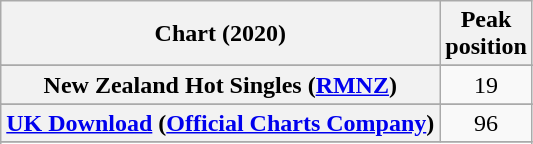<table class="wikitable sortable plainrowheaders" style="text-align:center">
<tr>
<th scope="col">Chart (2020)</th>
<th scope="col">Peak<br>position</th>
</tr>
<tr>
</tr>
<tr>
</tr>
<tr>
<th scope="row">New Zealand Hot Singles (<a href='#'>RMNZ</a>)</th>
<td>19</td>
</tr>
<tr>
</tr>
<tr>
<th scope="row"><a href='#'>UK Download</a> (<a href='#'>Official Charts Company</a>)</th>
<td>96</td>
</tr>
<tr>
</tr>
<tr>
</tr>
</table>
